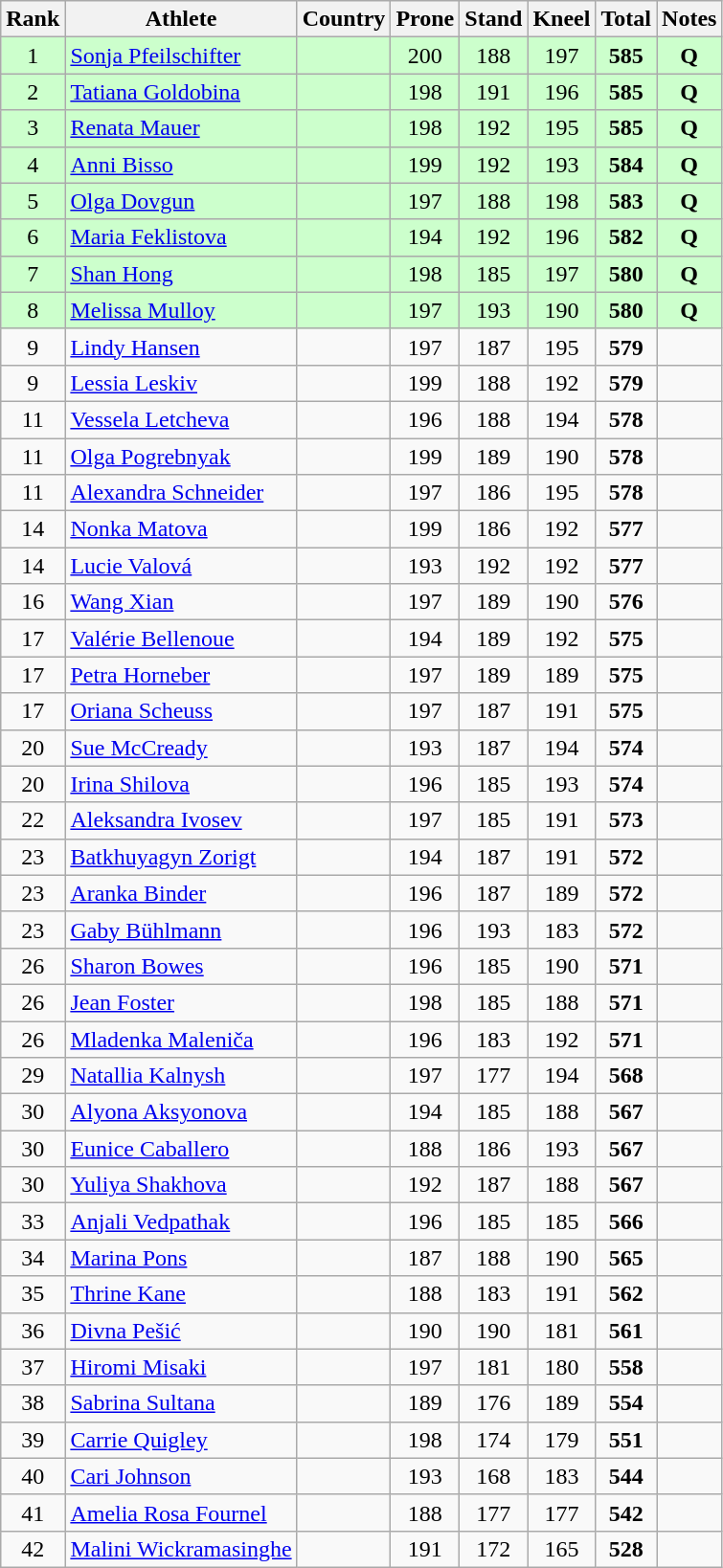<table class="wikitable sortable" style="text-align: center">
<tr>
<th>Rank</th>
<th>Athlete</th>
<th>Country</th>
<th>Prone</th>
<th>Stand</th>
<th>Kneel</th>
<th>Total</th>
<th class="unsortable">Notes</th>
</tr>
<tr bgcolor=#ccffcc>
<td>1</td>
<td align=left><a href='#'>Sonja Pfeilschifter</a></td>
<td align=left></td>
<td>200</td>
<td>188</td>
<td>197</td>
<td><strong>585</strong></td>
<td><strong>Q</strong></td>
</tr>
<tr bgcolor=#ccffcc>
<td>2</td>
<td align=left><a href='#'>Tatiana Goldobina</a></td>
<td align=left></td>
<td>198</td>
<td>191</td>
<td>196</td>
<td><strong>585</strong></td>
<td><strong>Q</strong></td>
</tr>
<tr bgcolor=#ccffcc>
<td>3</td>
<td align=left><a href='#'>Renata Mauer</a></td>
<td align=left></td>
<td>198</td>
<td>192</td>
<td>195</td>
<td><strong>585</strong></td>
<td><strong>Q</strong></td>
</tr>
<tr bgcolor=#ccffcc>
<td>4</td>
<td align=left><a href='#'>Anni Bisso</a></td>
<td align=left></td>
<td>199</td>
<td>192</td>
<td>193</td>
<td><strong>584</strong></td>
<td><strong>Q</strong></td>
</tr>
<tr bgcolor=#ccffcc>
<td>5</td>
<td align=left><a href='#'>Olga Dovgun</a></td>
<td align=left></td>
<td>197</td>
<td>188</td>
<td>198</td>
<td><strong>583</strong></td>
<td><strong>Q</strong></td>
</tr>
<tr bgcolor=#ccffcc>
<td>6</td>
<td align=left><a href='#'>Maria Feklistova</a></td>
<td align=left></td>
<td>194</td>
<td>192</td>
<td>196</td>
<td><strong>582</strong></td>
<td><strong>Q</strong></td>
</tr>
<tr bgcolor=#ccffcc>
<td>7</td>
<td align=left><a href='#'>Shan Hong</a></td>
<td align=left></td>
<td>198</td>
<td>185</td>
<td>197</td>
<td><strong>580</strong></td>
<td><strong>Q</strong></td>
</tr>
<tr bgcolor=#ccffcc>
<td>8</td>
<td align=left><a href='#'>Melissa Mulloy</a></td>
<td align=left></td>
<td>197</td>
<td>193</td>
<td>190</td>
<td><strong>580</strong></td>
<td><strong>Q</strong></td>
</tr>
<tr>
<td>9</td>
<td align=left><a href='#'>Lindy Hansen</a></td>
<td align=left></td>
<td>197</td>
<td>187</td>
<td>195</td>
<td><strong>579</strong></td>
<td></td>
</tr>
<tr>
<td>9</td>
<td align=left><a href='#'>Lessia Leskiv</a></td>
<td align=left></td>
<td>199</td>
<td>188</td>
<td>192</td>
<td><strong>579</strong></td>
<td></td>
</tr>
<tr>
<td>11</td>
<td align=left><a href='#'>Vessela Letcheva</a></td>
<td align=left></td>
<td>196</td>
<td>188</td>
<td>194</td>
<td><strong>578</strong></td>
<td></td>
</tr>
<tr>
<td>11</td>
<td align=left><a href='#'>Olga Pogrebnyak</a></td>
<td align=left></td>
<td>199</td>
<td>189</td>
<td>190</td>
<td><strong>578</strong></td>
<td></td>
</tr>
<tr>
<td>11</td>
<td align=left><a href='#'>Alexandra Schneider</a></td>
<td align=left></td>
<td>197</td>
<td>186</td>
<td>195</td>
<td><strong>578</strong></td>
<td></td>
</tr>
<tr>
<td>14</td>
<td align=left><a href='#'>Nonka Matova</a></td>
<td align=left></td>
<td>199</td>
<td>186</td>
<td>192</td>
<td><strong>577</strong></td>
<td></td>
</tr>
<tr>
<td>14</td>
<td align=left><a href='#'>Lucie Valová</a></td>
<td align=left></td>
<td>193</td>
<td>192</td>
<td>192</td>
<td><strong>577</strong></td>
<td></td>
</tr>
<tr>
<td>16</td>
<td align=left><a href='#'>Wang Xian</a></td>
<td align=left></td>
<td>197</td>
<td>189</td>
<td>190</td>
<td><strong>576</strong></td>
<td></td>
</tr>
<tr>
<td>17</td>
<td align=left><a href='#'>Valérie Bellenoue</a></td>
<td align=left></td>
<td>194</td>
<td>189</td>
<td>192</td>
<td><strong>575</strong></td>
<td></td>
</tr>
<tr>
<td>17</td>
<td align=left><a href='#'>Petra Horneber</a></td>
<td align=left></td>
<td>197</td>
<td>189</td>
<td>189</td>
<td><strong>575</strong></td>
<td></td>
</tr>
<tr>
<td>17</td>
<td align=left><a href='#'>Oriana Scheuss</a></td>
<td align=left></td>
<td>197</td>
<td>187</td>
<td>191</td>
<td><strong>575</strong></td>
<td></td>
</tr>
<tr>
<td>20</td>
<td align=left><a href='#'>Sue McCready</a></td>
<td align=left></td>
<td>193</td>
<td>187</td>
<td>194</td>
<td><strong>574</strong></td>
<td></td>
</tr>
<tr>
<td>20</td>
<td align=left><a href='#'>Irina Shilova</a></td>
<td align=left></td>
<td>196</td>
<td>185</td>
<td>193</td>
<td><strong>574</strong></td>
<td></td>
</tr>
<tr>
<td>22</td>
<td align=left><a href='#'>Aleksandra Ivosev</a></td>
<td align=left></td>
<td>197</td>
<td>185</td>
<td>191</td>
<td><strong>573</strong></td>
<td></td>
</tr>
<tr>
<td>23</td>
<td align=left><a href='#'>Batkhuyagyn Zorigt</a></td>
<td align=left></td>
<td>194</td>
<td>187</td>
<td>191</td>
<td><strong>572</strong></td>
<td></td>
</tr>
<tr>
<td>23</td>
<td align=left><a href='#'>Aranka Binder</a></td>
<td align=left></td>
<td>196</td>
<td>187</td>
<td>189</td>
<td><strong>572</strong></td>
<td></td>
</tr>
<tr>
<td>23</td>
<td align=left><a href='#'>Gaby Bühlmann</a></td>
<td align=left></td>
<td>196</td>
<td>193</td>
<td>183</td>
<td><strong>572</strong></td>
<td></td>
</tr>
<tr>
<td>26</td>
<td align=left><a href='#'>Sharon Bowes</a></td>
<td align=left></td>
<td>196</td>
<td>185</td>
<td>190</td>
<td><strong>571</strong></td>
<td></td>
</tr>
<tr>
<td>26</td>
<td align=left><a href='#'>Jean Foster</a></td>
<td align=left></td>
<td>198</td>
<td>185</td>
<td>188</td>
<td><strong>571</strong></td>
<td></td>
</tr>
<tr>
<td>26</td>
<td align=left><a href='#'>Mladenka Maleniča</a></td>
<td align=left></td>
<td>196</td>
<td>183</td>
<td>192</td>
<td><strong>571</strong></td>
<td></td>
</tr>
<tr>
<td>29</td>
<td align=left><a href='#'>Natallia Kalnysh</a></td>
<td align=left></td>
<td>197</td>
<td>177</td>
<td>194</td>
<td><strong>568</strong></td>
<td></td>
</tr>
<tr>
<td>30</td>
<td align=left><a href='#'>Alyona Aksyonova</a></td>
<td align=left></td>
<td>194</td>
<td>185</td>
<td>188</td>
<td><strong>567</strong></td>
<td></td>
</tr>
<tr>
<td>30</td>
<td align=left><a href='#'>Eunice Caballero</a></td>
<td align=left></td>
<td>188</td>
<td>186</td>
<td>193</td>
<td><strong>567</strong></td>
<td></td>
</tr>
<tr>
<td>30</td>
<td align=left><a href='#'>Yuliya Shakhova</a></td>
<td align=left></td>
<td>192</td>
<td>187</td>
<td>188</td>
<td><strong>567</strong></td>
<td></td>
</tr>
<tr>
<td>33</td>
<td align=left><a href='#'>Anjali Vedpathak</a></td>
<td align=left></td>
<td>196</td>
<td>185</td>
<td>185</td>
<td><strong>566</strong></td>
<td></td>
</tr>
<tr>
<td>34</td>
<td align=left><a href='#'>Marina Pons</a></td>
<td align=left></td>
<td>187</td>
<td>188</td>
<td>190</td>
<td><strong>565</strong></td>
<td></td>
</tr>
<tr>
<td>35</td>
<td align=left><a href='#'>Thrine Kane</a></td>
<td align=left></td>
<td>188</td>
<td>183</td>
<td>191</td>
<td><strong>562</strong></td>
<td></td>
</tr>
<tr>
<td>36</td>
<td align=left><a href='#'>Divna Pešić</a></td>
<td align=left></td>
<td>190</td>
<td>190</td>
<td>181</td>
<td><strong>561</strong></td>
<td></td>
</tr>
<tr>
<td>37</td>
<td align=left><a href='#'>Hiromi Misaki</a></td>
<td align=left></td>
<td>197</td>
<td>181</td>
<td>180</td>
<td><strong>558</strong></td>
<td></td>
</tr>
<tr>
<td>38</td>
<td align=left><a href='#'>Sabrina Sultana</a></td>
<td align=left></td>
<td>189</td>
<td>176</td>
<td>189</td>
<td><strong>554</strong></td>
<td></td>
</tr>
<tr>
<td>39</td>
<td align=left><a href='#'>Carrie Quigley</a></td>
<td align=left></td>
<td>198</td>
<td>174</td>
<td>179</td>
<td><strong>551</strong></td>
<td></td>
</tr>
<tr>
<td>40</td>
<td align=left><a href='#'>Cari Johnson</a></td>
<td align=left></td>
<td>193</td>
<td>168</td>
<td>183</td>
<td><strong>544</strong></td>
<td></td>
</tr>
<tr>
<td>41</td>
<td align=left><a href='#'>Amelia Rosa Fournel</a></td>
<td align=left></td>
<td>188</td>
<td>177</td>
<td>177</td>
<td><strong>542</strong></td>
<td></td>
</tr>
<tr>
<td>42</td>
<td align=left><a href='#'>Malini Wickramasinghe</a></td>
<td align=left></td>
<td>191</td>
<td>172</td>
<td>165</td>
<td><strong>528</strong></td>
<td></td>
</tr>
</table>
